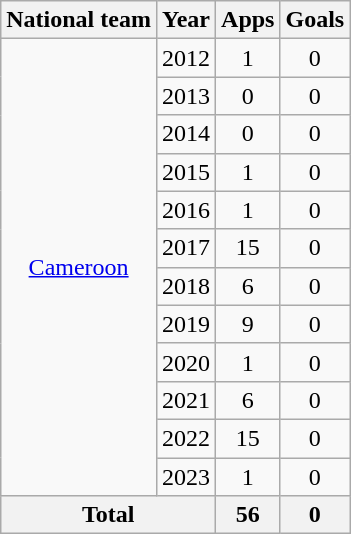<table class="wikitable" style="text-align:center">
<tr>
<th>National team</th>
<th>Year</th>
<th>Apps</th>
<th>Goals</th>
</tr>
<tr>
<td rowspan="12"><a href='#'>Cameroon</a></td>
<td>2012</td>
<td>1</td>
<td>0</td>
</tr>
<tr>
<td>2013</td>
<td>0</td>
<td>0</td>
</tr>
<tr>
<td>2014</td>
<td>0</td>
<td>0</td>
</tr>
<tr>
<td>2015</td>
<td>1</td>
<td>0</td>
</tr>
<tr>
<td>2016</td>
<td>1</td>
<td>0</td>
</tr>
<tr>
<td>2017</td>
<td>15</td>
<td>0</td>
</tr>
<tr>
<td>2018</td>
<td>6</td>
<td>0</td>
</tr>
<tr>
<td>2019</td>
<td>9</td>
<td>0</td>
</tr>
<tr>
<td>2020</td>
<td>1</td>
<td>0</td>
</tr>
<tr>
<td>2021</td>
<td>6</td>
<td>0</td>
</tr>
<tr>
<td>2022</td>
<td>15</td>
<td>0</td>
</tr>
<tr>
<td>2023</td>
<td>1</td>
<td>0</td>
</tr>
<tr>
<th colspan="2">Total</th>
<th>56</th>
<th>0</th>
</tr>
</table>
